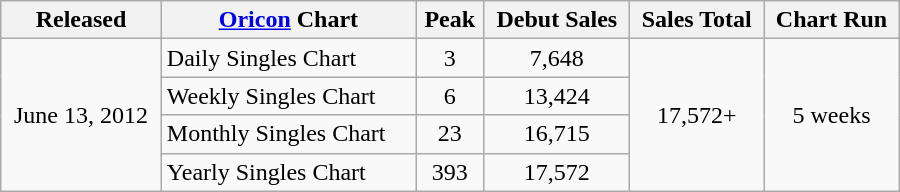<table class="wikitable" style="width:600px;">
<tr>
<th style="text-align:center;">Released</th>
<th style="text-align:center;"><a href='#'>Oricon</a> Chart</th>
<th style="text-align:center;">Peak</th>
<th style="text-align:center;">Debut Sales</th>
<th style="text-align:center;">Sales Total</th>
<th style="text-align:center;">Chart Run</th>
</tr>
<tr>
<td style="text-align:center;" rowspan="4">June 13, 2012</td>
<td align="left">Daily Singles Chart</td>
<td style="text-align:center;">3</td>
<td style="text-align:center;" rowspan="1">7,648</td>
<td style="text-align:center;" rowspan="4">17,572+</td>
<td style="text-align:center;" rowspan="4">5 weeks</td>
</tr>
<tr>
<td align="left">Weekly Singles Chart</td>
<td style="text-align:center;">6</td>
<td style="text-align:center;" rowspan="1">13,424</td>
</tr>
<tr>
<td align="left">Monthly Singles Chart</td>
<td style="text-align:center;">23</td>
<td style="text-align:center;" rowspan="1">16,715</td>
</tr>
<tr>
<td align="left">Yearly Singles Chart</td>
<td style="text-align:center;">393</td>
<td style="text-align:center;" rowspan="1">17,572</td>
</tr>
</table>
